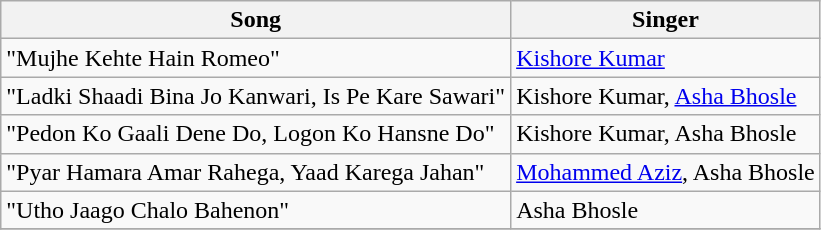<table class="wikitable">
<tr>
<th>Song</th>
<th>Singer</th>
</tr>
<tr>
<td>"Mujhe Kehte Hain Romeo"</td>
<td><a href='#'>Kishore Kumar</a></td>
</tr>
<tr>
<td>"Ladki Shaadi Bina Jo Kanwari, Is Pe Kare Sawari"</td>
<td>Kishore Kumar, <a href='#'>Asha Bhosle</a></td>
</tr>
<tr>
<td>"Pedon Ko Gaali Dene Do, Logon Ko Hansne Do"</td>
<td>Kishore Kumar, Asha Bhosle</td>
</tr>
<tr>
<td>"Pyar Hamara Amar Rahega, Yaad Karega Jahan"</td>
<td><a href='#'>Mohammed Aziz</a>, Asha Bhosle</td>
</tr>
<tr>
<td>"Utho Jaago Chalo Bahenon"</td>
<td>Asha Bhosle</td>
</tr>
<tr>
</tr>
</table>
